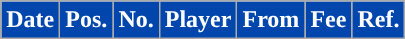<table class="wikitable plainrowheaders sortable">
<tr>
<th style="background:#0046AD; color:white; ">Date</th>
<th style="background:#0046AD; color:white; ">Pos.</th>
<th style="background:#0046AD; color:white; ">No.</th>
<th style="background:#0046AD; color:white; ">Player</th>
<th style="background:#0046AD; color:white; ">From</th>
<th style="background:#0046AD; color:white; ">Fee</th>
<th style="background:#0046AD; color:white; ">Ref.</th>
</tr>
</table>
